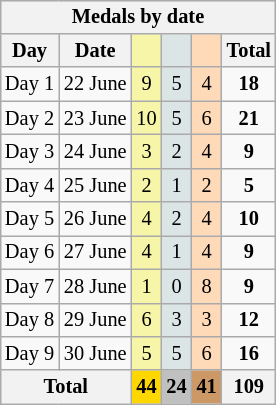<table class=wikitable style="text-align:center;font-size:85%;float:right;clear:right;">
<tr bgcolor=efefef>
<th colspan=6>Medals by date</th>
</tr>
<tr>
<th>Day</th>
<th>Date</th>
<td bgcolor=#f7f6a8></td>
<td bgcolor=#dce5e5></td>
<td bgcolor=#ffdab9></td>
<th>Total</th>
</tr>
<tr>
<td>Day 1</td>
<td>22 June</td>
<td bgcolor=F7F6A8>9</td>
<td bgcolor=DCE5E5>5</td>
<td bgcolor=FFDAB9>4</td>
<td><strong>18</strong></td>
</tr>
<tr>
<td>Day 2</td>
<td>23 June</td>
<td bgcolor=F7F6A8>10</td>
<td bgcolor=DCE5E5>5</td>
<td bgcolor=FFDAB9>6</td>
<td><strong>21</strong></td>
</tr>
<tr>
<td>Day 3</td>
<td>24 June</td>
<td bgcolor=F7F6A8>3</td>
<td bgcolor=DCE5E5>2</td>
<td bgcolor=FFDAB9>4</td>
<td><strong>9</strong></td>
</tr>
<tr>
<td>Day 4</td>
<td>25 June</td>
<td bgcolor=F7F6A8>2</td>
<td bgcolor=DCE5E5>1</td>
<td bgcolor=FFDAB9>2</td>
<td><strong>5</strong></td>
</tr>
<tr>
<td>Day 5</td>
<td>26 June</td>
<td bgcolor=F7F6A8>4</td>
<td bgcolor=DCE5E5>2</td>
<td bgcolor=FFDAB9>4</td>
<td><strong>10</strong></td>
</tr>
<tr>
<td>Day 6</td>
<td>27 June</td>
<td bgcolor=F7F6A8>4</td>
<td bgcolor=DCE5E5>1</td>
<td bgcolor=FFDAB9>4</td>
<td><strong>9</strong></td>
</tr>
<tr>
<td>Day 7</td>
<td>28 June</td>
<td bgcolor=F7F6A8>1</td>
<td bgcolor=DCE5E5>0</td>
<td bgcolor=FFDAB9>8</td>
<td><strong>9</strong></td>
</tr>
<tr>
<td>Day 8</td>
<td>29 June</td>
<td bgcolor=F7F6A8>6</td>
<td bgcolor=DCE5E5>3</td>
<td bgcolor=FFDAB9>3</td>
<td><strong>12</strong></td>
</tr>
<tr>
<td>Day 9</td>
<td>30 June</td>
<td bgcolor=F7F6A8>5</td>
<td bgcolor=DCE5E5>5</td>
<td bgcolor=FFDAB9>6</td>
<td><strong>16</strong></td>
</tr>
<tr>
<th colspan=2>Total</th>
<th style="background:gold">44</th>
<th style="background:silver">24</th>
<th style="background:#c96">41</th>
<th>109</th>
</tr>
</table>
